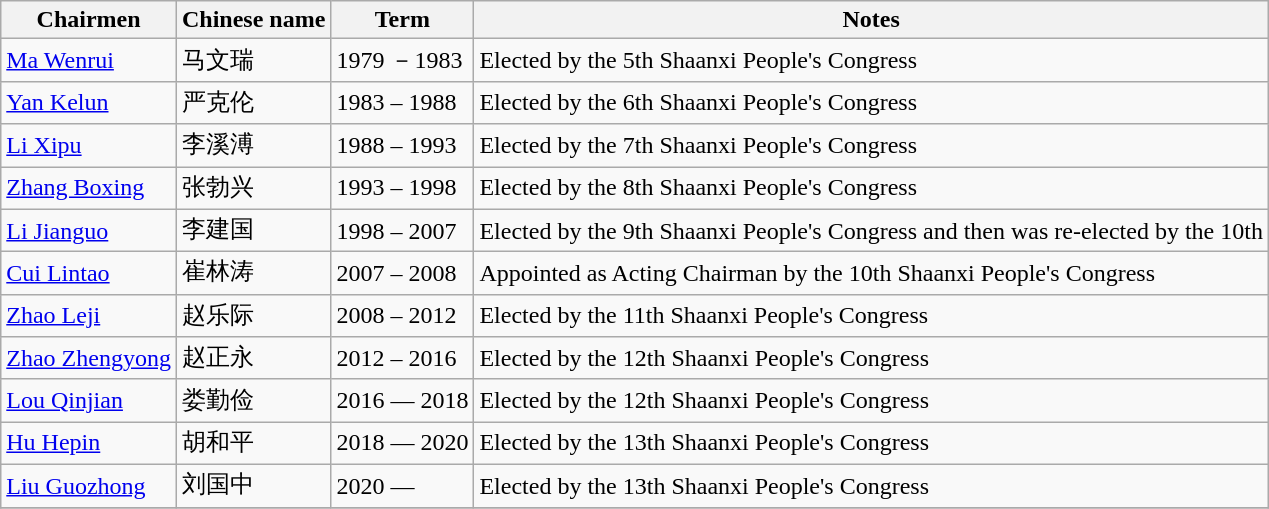<table class="wikitable">
<tr>
<th>Chairmen</th>
<th>Chinese name</th>
<th>Term</th>
<th>Notes</th>
</tr>
<tr>
<td><a href='#'>Ma Wenrui</a></td>
<td>马文瑞</td>
<td>1979 －1983</td>
<td>Elected by the 5th Shaanxi People's Congress</td>
</tr>
<tr>
<td><a href='#'>Yan Kelun</a></td>
<td>严克伦</td>
<td>1983 – 1988</td>
<td>Elected by the 6th Shaanxi People's Congress</td>
</tr>
<tr>
<td><a href='#'>Li Xipu</a></td>
<td>李溪溥</td>
<td>1988 – 1993</td>
<td>Elected by the 7th Shaanxi People's Congress</td>
</tr>
<tr>
<td><a href='#'>Zhang Boxing</a></td>
<td>张勃兴</td>
<td>1993 – 1998</td>
<td>Elected by the 8th Shaanxi People's Congress</td>
</tr>
<tr>
<td><a href='#'>Li Jianguo</a></td>
<td>李建国</td>
<td>1998 – 2007</td>
<td>Elected by the 9th Shaanxi People's Congress and then was re-elected by the 10th</td>
</tr>
<tr>
<td><a href='#'>Cui Lintao</a></td>
<td>崔林涛</td>
<td>2007 – 2008</td>
<td>Appointed as Acting Chairman by the 10th Shaanxi People's Congress</td>
</tr>
<tr>
<td><a href='#'>Zhao Leji</a></td>
<td>赵乐际</td>
<td>2008 – 2012</td>
<td>Elected by the 11th Shaanxi People's Congress</td>
</tr>
<tr>
<td><a href='#'>Zhao Zhengyong</a></td>
<td>赵正永</td>
<td>2012 – 2016</td>
<td>Elected by the 12th Shaanxi People's Congress</td>
</tr>
<tr>
<td><a href='#'>Lou Qinjian</a></td>
<td>娄勤俭</td>
<td>2016 — 2018</td>
<td>Elected by the 12th Shaanxi People's Congress</td>
</tr>
<tr>
<td><a href='#'>Hu Hepin</a></td>
<td>胡和平</td>
<td>2018 — 2020</td>
<td>Elected by the 13th Shaanxi People's Congress</td>
</tr>
<tr>
<td><a href='#'>Liu Guozhong</a></td>
<td>刘国中</td>
<td>2020 —</td>
<td>Elected by the 13th Shaanxi People's Congress</td>
</tr>
<tr>
</tr>
</table>
